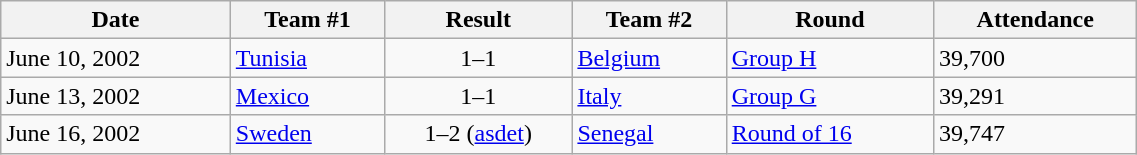<table class="wikitable" style="text-align: left;" width="60%">
<tr>
<th>Date</th>
<th>Team #1</th>
<th>Result</th>
<th>Team #2</th>
<th>Round</th>
<th>Attendance</th>
</tr>
<tr>
<td>June 10, 2002</td>
<td> <a href='#'>Tunisia</a></td>
<td style="text-align:center;">1–1</td>
<td> <a href='#'>Belgium</a></td>
<td><a href='#'>Group H</a></td>
<td>39,700</td>
</tr>
<tr>
<td>June 13, 2002</td>
<td> <a href='#'>Mexico</a></td>
<td style="text-align:center;">1–1</td>
<td> <a href='#'>Italy</a></td>
<td><a href='#'>Group G</a></td>
<td>39,291</td>
</tr>
<tr>
<td>June 16, 2002</td>
<td> <a href='#'>Sweden</a></td>
<td style="text-align:center;">1–2 (<a href='#'>asdet</a>)</td>
<td> <a href='#'>Senegal</a></td>
<td><a href='#'>Round of 16</a></td>
<td>39,747</td>
</tr>
</table>
